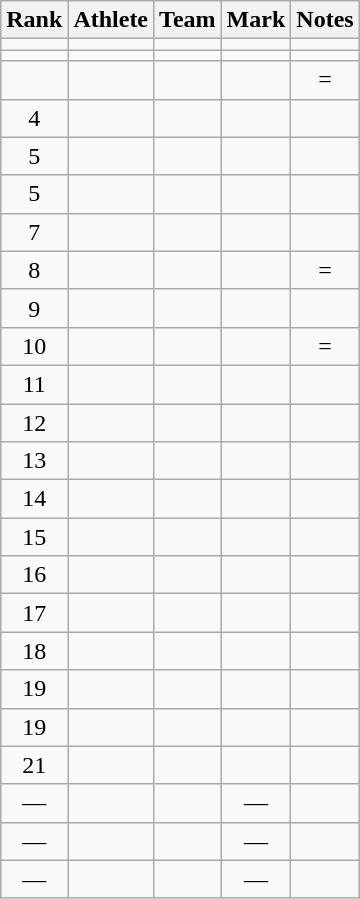<table class="wikitable sortable" style="text-align:center">
<tr>
<th>Rank</th>
<th>Athlete</th>
<th>Team</th>
<th>Mark</th>
<th>Notes</th>
</tr>
<tr>
<td></td>
<td align=left></td>
<td></td>
<td><strong></strong></td>
<td></td>
</tr>
<tr>
<td></td>
<td align=left></td>
<td></td>
<td><strong></strong></td>
<td></td>
</tr>
<tr>
<td></td>
<td align=left></td>
<td></td>
<td><strong></strong></td>
<td>=</td>
</tr>
<tr>
<td>4</td>
<td align=left></td>
<td></td>
<td><strong></strong></td>
<td></td>
</tr>
<tr>
<td>5</td>
<td align=left></td>
<td></td>
<td><strong></strong></td>
<td></td>
</tr>
<tr>
<td>5</td>
<td align=left></td>
<td></td>
<td><strong></strong></td>
<td></td>
</tr>
<tr>
<td>7</td>
<td align=left></td>
<td></td>
<td><strong></strong></td>
<td></td>
</tr>
<tr>
<td>8</td>
<td align=left></td>
<td></td>
<td><strong></strong></td>
<td>=</td>
</tr>
<tr>
<td>9</td>
<td align=left></td>
<td></td>
<td><strong></strong></td>
<td></td>
</tr>
<tr>
<td>10</td>
<td align=left></td>
<td></td>
<td><strong></strong></td>
<td>=</td>
</tr>
<tr>
<td>11</td>
<td align=left></td>
<td></td>
<td><strong></strong></td>
<td></td>
</tr>
<tr>
<td>12</td>
<td align=left></td>
<td></td>
<td><strong></strong></td>
<td></td>
</tr>
<tr>
<td>13</td>
<td align=left></td>
<td></td>
<td><strong></strong></td>
<td></td>
</tr>
<tr>
<td>14</td>
<td align=left></td>
<td></td>
<td><strong></strong></td>
<td></td>
</tr>
<tr>
<td>15</td>
<td align=left></td>
<td></td>
<td><strong></strong></td>
<td></td>
</tr>
<tr>
<td>16</td>
<td align=left></td>
<td></td>
<td><strong></strong></td>
<td></td>
</tr>
<tr>
<td>17</td>
<td align=left></td>
<td></td>
<td><strong></strong></td>
<td></td>
</tr>
<tr>
<td>18</td>
<td align=left></td>
<td></td>
<td><strong></strong></td>
<td></td>
</tr>
<tr>
<td>19</td>
<td align=left></td>
<td></td>
<td><strong></strong></td>
<td></td>
</tr>
<tr>
<td>19</td>
<td align=left></td>
<td></td>
<td><strong></strong></td>
<td></td>
</tr>
<tr>
<td>21</td>
<td align=left></td>
<td></td>
<td><strong></strong></td>
<td></td>
</tr>
<tr>
<td data-sort-value=22>—</td>
<td align=left></td>
<td></td>
<td>—</td>
<td></td>
</tr>
<tr>
<td data-sort-value=22>—</td>
<td align=left></td>
<td></td>
<td>—</td>
<td></td>
</tr>
<tr>
<td data-sort-value=22>—</td>
<td align=left></td>
<td></td>
<td>—</td>
<td></td>
</tr>
</table>
